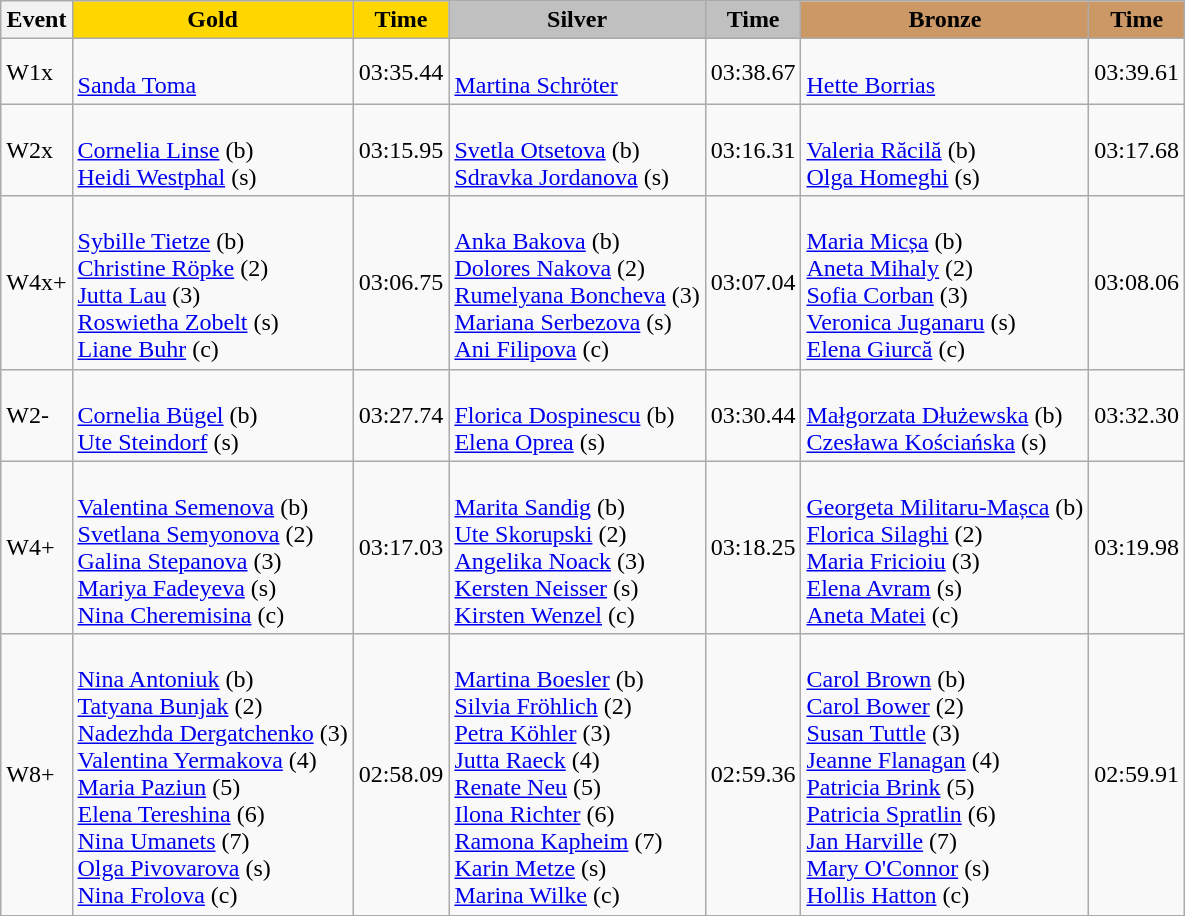<table class="wikitable">
<tr>
<th>Event</th>
<th style="background: gold;">Gold</th>
<th style="background: gold;">Time</th>
<th style="background: silver;">Silver</th>
<th style="background: silver;">Time</th>
<th style="background: #cc9966;">Bronze</th>
<th style="background: #cc9966;">Time</th>
</tr>
<tr>
<td>W1x</td>
<td><br><a href='#'>Sanda Toma</a></td>
<td>03:35.44</td>
<td> <br> <a href='#'>Martina Schröter</a></td>
<td>03:38.67</td>
<td> <br> <a href='#'>Hette Borrias</a></td>
<td>03:39.61</td>
</tr>
<tr>
<td>W2x</td>
<td> <br> <a href='#'>Cornelia Linse</a> (b)<br><a href='#'>Heidi Westphal</a> (s)</td>
<td>03:15.95</td>
<td> <br> <a href='#'>Svetla Otsetova</a> (b)<br><a href='#'>Sdravka Jordanova</a> (s)</td>
<td>03:16.31</td>
<td> <br> <a href='#'>Valeria Răcilă</a> (b)<br><a href='#'>Olga Homeghi</a> (s)</td>
<td>03:17.68</td>
</tr>
<tr>
<td>W4x+</td>
<td> <br> <a href='#'>Sybille Tietze</a> (b)<br> <a href='#'>Christine Röpke</a> (2)<br> <a href='#'>Jutta Lau</a> (3)<br> <a href='#'>Roswietha Zobelt</a> (s)<br> <a href='#'>Liane Buhr</a> (c)</td>
<td>03:06.75</td>
<td> <br> <a href='#'>Anka Bakova</a> (b)<br><a href='#'>Dolores Nakova</a> (2)<br><a href='#'>Rumelyana Boncheva</a> (3)<br><a href='#'>Mariana Serbezova</a> (s)<br><a href='#'>Ani Filipova</a> (c)</td>
<td>03:07.04</td>
<td> <br> <a href='#'>Maria Micșa</a> (b)<br><a href='#'>Aneta Mihaly</a> (2)<br><a href='#'>Sofia Corban</a> (3)<br><a href='#'>Veronica Juganaru</a> (s)<br><a href='#'>Elena Giurcă</a> (c)</td>
<td>03:08.06</td>
</tr>
<tr>
<td>W2-</td>
<td> <br> <a href='#'>Cornelia Bügel</a> (b)<br><a href='#'>Ute Steindorf</a> (s)</td>
<td>03:27.74</td>
<td> <br> <a href='#'>Florica Dospinescu</a> (b)<br><a href='#'>Elena Oprea</a> (s)</td>
<td>03:30.44</td>
<td> <br> <a href='#'>Małgorzata Dłużewska</a> (b)<br><a href='#'>Czesława Kościańska</a> (s)</td>
<td>03:32.30</td>
</tr>
<tr>
<td>W4+</td>
<td> <br> <a href='#'>Valentina Semenova</a> (b)<br> <a href='#'>Svetlana Semyonova</a> (2)<br> <a href='#'>Galina Stepanova</a> (3)<br> <a href='#'>Mariya Fadeyeva</a> (s)<br> <a href='#'>Nina Cheremisina</a> (c)</td>
<td>03:17.03</td>
<td> <br> <a href='#'>Marita Sandig</a> (b)<br><a href='#'>Ute Skorupski</a> (2)<br><a href='#'>Angelika Noack</a> (3)<br><a href='#'>Kersten Neisser</a> (s)<br><a href='#'>Kirsten Wenzel</a> (c)</td>
<td>03:18.25</td>
<td> <br> <a href='#'>Georgeta Militaru-Mașca</a> (b)<br><a href='#'>Florica Silaghi</a> (2)<br><a href='#'>Maria Fricioiu</a> (3)<br><a href='#'>Elena Avram</a> (s)<br><a href='#'>Aneta Matei</a> (c)</td>
<td>03:19.98</td>
</tr>
<tr>
<td>W8+</td>
<td> <br> <a href='#'>Nina Antoniuk</a> (b)<br> <a href='#'>Tatyana Bunjak</a> (2)<br> <a href='#'>Nadezhda Dergatchenko</a> (3)<br> <a href='#'>Valentina Yermakova</a> (4) <br> <a href='#'>Maria Paziun</a> (5)<br> <a href='#'>Elena Tereshina</a> (6)<br> <a href='#'>Nina Umanets</a> (7)<br> <a href='#'>Olga Pivovarova</a> (s)<br> <a href='#'>Nina Frolova</a> (c)</td>
<td>02:58.09</td>
<td> <br> <a href='#'>Martina Boesler</a> (b)<br><a href='#'>Silvia Fröhlich</a> (2)<br><a href='#'>Petra Köhler</a> (3)<br><a href='#'>Jutta Raeck</a> (4)<br><a href='#'>Renate Neu</a> (5)<br><a href='#'>Ilona Richter</a> (6)<br><a href='#'>Ramona Kapheim</a> (7)<br><a href='#'>Karin Metze</a> (s)<br><a href='#'>Marina Wilke</a> (c)</td>
<td>02:59.36</td>
<td> <br> <a href='#'>Carol Brown</a> (b)<br><a href='#'>Carol Bower</a> (2)<br><a href='#'>Susan Tuttle</a> (3)<br><a href='#'>Jeanne Flanagan</a> (4)<br><a href='#'>Patricia Brink</a> (5)<br><a href='#'>Patricia Spratlin</a> (6)<br><a href='#'>Jan Harville</a> (7)<br><a href='#'>Mary O'Connor</a> (s)<br><a href='#'>Hollis Hatton</a> (c)</td>
<td>02:59.91</td>
</tr>
<tr>
</tr>
</table>
